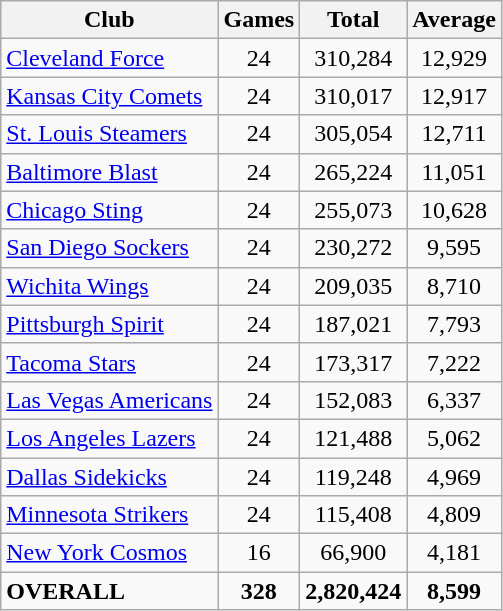<table class="wikitable" style="font-size:100%">
<tr>
<th>Club</th>
<th>Games</th>
<th>Total</th>
<th>Average</th>
</tr>
<tr>
<td><a href='#'>Cleveland Force</a></td>
<td align=center>24</td>
<td align=center>310,284</td>
<td align=center>12,929</td>
</tr>
<tr>
<td><a href='#'>Kansas City Comets</a></td>
<td align=center>24</td>
<td align=center>310,017</td>
<td align=center>12,917</td>
</tr>
<tr>
<td><a href='#'>St. Louis Steamers</a></td>
<td align=center>24</td>
<td align=center>305,054</td>
<td align=center>12,711</td>
</tr>
<tr>
<td><a href='#'>Baltimore Blast</a></td>
<td align=center>24</td>
<td align=center>265,224</td>
<td align=center>11,051</td>
</tr>
<tr>
<td><a href='#'>Chicago Sting</a></td>
<td align=center>24</td>
<td align=center>255,073</td>
<td align=center>10,628</td>
</tr>
<tr>
<td><a href='#'>San Diego Sockers</a></td>
<td align=center>24</td>
<td align=center>230,272</td>
<td align=center>9,595</td>
</tr>
<tr>
<td><a href='#'>Wichita Wings</a></td>
<td align=center>24</td>
<td align=center>209,035</td>
<td align=center>8,710</td>
</tr>
<tr>
<td><a href='#'>Pittsburgh Spirit</a></td>
<td align=center>24</td>
<td align=center>187,021</td>
<td align=center>7,793</td>
</tr>
<tr>
<td><a href='#'>Tacoma Stars</a></td>
<td align=center>24</td>
<td align=center>173,317</td>
<td align=center>7,222</td>
</tr>
<tr>
<td><a href='#'>Las Vegas Americans</a></td>
<td align=center>24</td>
<td align=center>152,083</td>
<td align=center>6,337</td>
</tr>
<tr>
<td><a href='#'>Los Angeles Lazers</a></td>
<td align=center>24</td>
<td align=center>121,488</td>
<td align=center>5,062</td>
</tr>
<tr>
<td><a href='#'>Dallas Sidekicks</a></td>
<td align=center>24</td>
<td align=center>119,248</td>
<td align=center>4,969</td>
</tr>
<tr>
<td><a href='#'>Minnesota Strikers</a></td>
<td align=center>24</td>
<td align=center>115,408</td>
<td align=center>4,809</td>
</tr>
<tr>
<td><a href='#'>New York Cosmos</a></td>
<td align=center>16</td>
<td align=center>66,900</td>
<td align=center>4,181</td>
</tr>
<tr>
<td><strong>OVERALL</strong></td>
<td align=center><strong>328</strong></td>
<td align=center><strong>2,820,424</strong></td>
<td align=center><strong>8,599</strong></td>
</tr>
</table>
